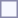<table style="border:1px solid #8888aa; background-color:#f7f8ff; padding:5px; font-size:95%; margin: 0px 12px 12px 0px;">
</table>
